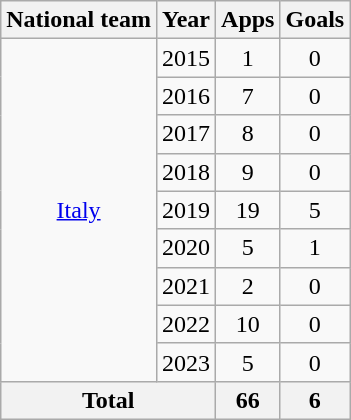<table class="wikitable" style="text-align:center">
<tr>
<th>National team</th>
<th>Year</th>
<th>Apps</th>
<th>Goals</th>
</tr>
<tr>
<td rowspan="9"><a href='#'>Italy</a></td>
<td>2015</td>
<td>1</td>
<td>0</td>
</tr>
<tr>
<td>2016</td>
<td>7</td>
<td>0</td>
</tr>
<tr>
<td>2017</td>
<td>8</td>
<td>0</td>
</tr>
<tr>
<td>2018</td>
<td>9</td>
<td>0</td>
</tr>
<tr>
<td>2019</td>
<td>19</td>
<td>5</td>
</tr>
<tr>
<td>2020</td>
<td>5</td>
<td>1</td>
</tr>
<tr>
<td>2021</td>
<td>2</td>
<td>0</td>
</tr>
<tr>
<td>2022</td>
<td>10</td>
<td>0</td>
</tr>
<tr>
<td>2023</td>
<td>5</td>
<td>0</td>
</tr>
<tr>
<th colspan="2">Total</th>
<th>66</th>
<th>6</th>
</tr>
</table>
